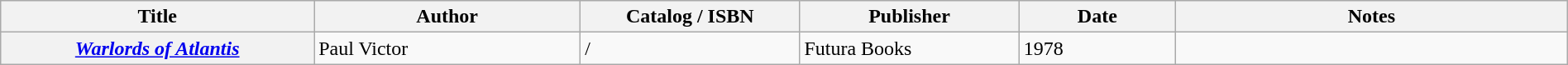<table class="wikitable sortable" style="width:100%;">
<tr>
<th width=20%>Title</th>
<th width=17%>Author</th>
<th width=14%>Catalog / ISBN</th>
<th width=14%>Publisher</th>
<th width=10%>Date</th>
<th width=25%>Notes</th>
</tr>
<tr>
<th><em><a href='#'>Warlords of Atlantis</a></em></th>
<td>Paul Victor</td>
<td> / </td>
<td>Futura Books</td>
<td>1978</td>
<td></td>
</tr>
</table>
